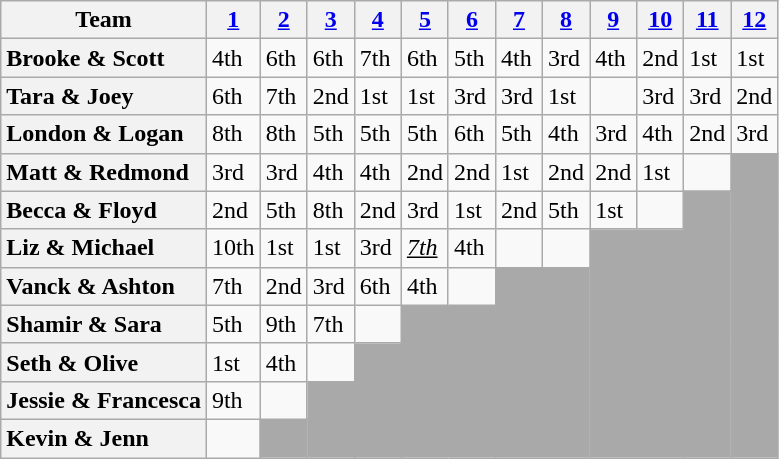<table class="wikitable sortable" style="text-align:left;">
<tr>
<th scope="col" class="unsortable">Team</th>
<th scope="col"><a href='#'>1</a></th>
<th scope="col"><a href='#'>2</a></th>
<th scope="col"><a href='#'>3</a></th>
<th scope="col"><a href='#'>4</a></th>
<th scope="col"><a href='#'>5</a></th>
<th scope="col"><a href='#'>6</a></th>
<th scope="col"><a href='#'>7</a></th>
<th scope="col"><a href='#'>8</a></th>
<th scope="col"><a href='#'>9</a></th>
<th scope="col"><a href='#'>10</a></th>
<th scope="col"><a href='#'>11</a></th>
<th scope="col"><a href='#'>12</a></th>
</tr>
<tr>
<th scope="row" style="text-align:left">Brooke & Scott</th>
<td>4th</td>
<td>6th</td>
<td>6th</td>
<td>7th</td>
<td>6th</td>
<td>5th</td>
<td>4th</td>
<td>3rd</td>
<td>4th</td>
<td>2nd</td>
<td>1st</td>
<td>1st</td>
</tr>
<tr>
<th scope="row" style="text-align:left">Tara & Joey</th>
<td>6th</td>
<td>7th</td>
<td>2nd</td>
<td>1st</td>
<td>1st</td>
<td>3rd</td>
<td>3rd</td>
<td>1st</td>
<td></td>
<td>3rd</td>
<td>3rd</td>
<td>2nd</td>
</tr>
<tr>
<th scope="row" style="text-align:left">London & Logan</th>
<td>8th</td>
<td>8th</td>
<td>5th</td>
<td>5th</td>
<td>5th</td>
<td>6th</td>
<td>5th</td>
<td>4th</td>
<td>3rd</td>
<td>4th</td>
<td>2nd</td>
<td>3rd</td>
</tr>
<tr>
<th scope="row" style="text-align:left">Matt & Redmond</th>
<td>3rd</td>
<td>3rd</td>
<td>4th</td>
<td>4th</td>
<td>2nd</td>
<td>2nd</td>
<td>1st</td>
<td>2nd</td>
<td>2nd</td>
<td>1st</td>
<td></td>
<td colspan="1" rowspan="8" bgcolor="darkgray"></td>
</tr>
<tr>
<th scope="row" style="text-align:left">Becca & Floyd</th>
<td>2nd</td>
<td>5th</td>
<td>8th</td>
<td>2nd</td>
<td>3rd</td>
<td>1st</td>
<td>2nd</td>
<td>5th</td>
<td>1st</td>
<td></td>
<td rowspan="7" bgcolor="darkgray"></td>
</tr>
<tr>
<th scope="row" style="text-align:left">Liz & Michael</th>
<td>10th</td>
<td>1st</td>
<td>1st</td>
<td>3rd</td>
<td><u><em>7th</em></u></td>
<td>4th</td>
<td></td>
<td></td>
<td colspan="2" rowspan="6" bgcolor="darkgray"></td>
</tr>
<tr>
<th scope="row" style="text-align:left">Vanck & Ashton</th>
<td>7th</td>
<td>2nd</td>
<td>3rd</td>
<td>6th</td>
<td>4th</td>
<td></td>
<td colspan="2" rowspan="5" bgcolor="darkgray"></td>
</tr>
<tr>
<th scope="row" style="text-align:left">Shamir & Sara</th>
<td>5th</td>
<td>9th</td>
<td>7th</td>
<td></td>
<td colspan="2" rowspan="4" bgcolor="darkgray"></td>
</tr>
<tr>
<th scope="row" style="text-align:left">Seth & Olive</th>
<td>1st</td>
<td>4th</td>
<td></td>
<td rowspan="3" bgcolor="darkgray"></td>
</tr>
<tr>
<th scope="row" style="text-align:left">Jessie & Francesca</th>
<td>9th</td>
<td></td>
<td rowspan="2" bgcolor="darkgray"></td>
</tr>
<tr>
<th scope="row" style="text-align:left">Kevin & Jenn</th>
<td></td>
<td bgcolor="darkgray"></td>
</tr>
</table>
